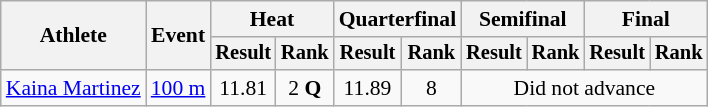<table class="wikitable" style="font-size:90%">
<tr>
<th rowspan="2">Athlete</th>
<th rowspan="2">Event</th>
<th colspan="2">Heat</th>
<th colspan="2">Quarterfinal</th>
<th colspan="2">Semifinal</th>
<th colspan="2">Final</th>
</tr>
<tr style="font-size:95%">
<th>Result</th>
<th>Rank</th>
<th>Result</th>
<th>Rank</th>
<th>Result</th>
<th>Rank</th>
<th>Result</th>
<th>Rank</th>
</tr>
<tr align="center">
<td align="left"><a href='#'>Kaina Martinez</a></td>
<td align="left"><a href='#'>100 m</a></td>
<td>11.81</td>
<td>2 <strong>Q</strong></td>
<td>11.89</td>
<td>8</td>
<td colspan="4">Did not advance</td>
</tr>
</table>
